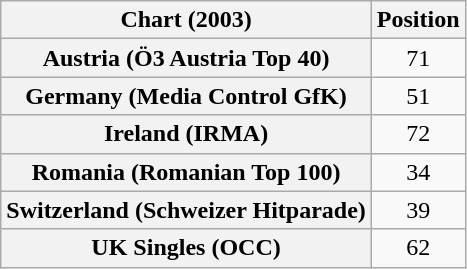<table class="wikitable sortable plainrowheaders" style="text-align:center">
<tr>
<th>Chart (2003)</th>
<th>Position</th>
</tr>
<tr>
<th scope="row">Austria (Ö3 Austria Top 40)</th>
<td>71</td>
</tr>
<tr>
<th scope="row">Germany (Media Control GfK)</th>
<td>51</td>
</tr>
<tr>
<th scope="row">Ireland (IRMA)</th>
<td>72</td>
</tr>
<tr>
<th scope="row">Romania (Romanian Top 100)</th>
<td>34</td>
</tr>
<tr>
<th scope="row">Switzerland (Schweizer Hitparade)</th>
<td>39</td>
</tr>
<tr>
<th scope="row">UK Singles (OCC)</th>
<td align="center">62</td>
</tr>
</table>
